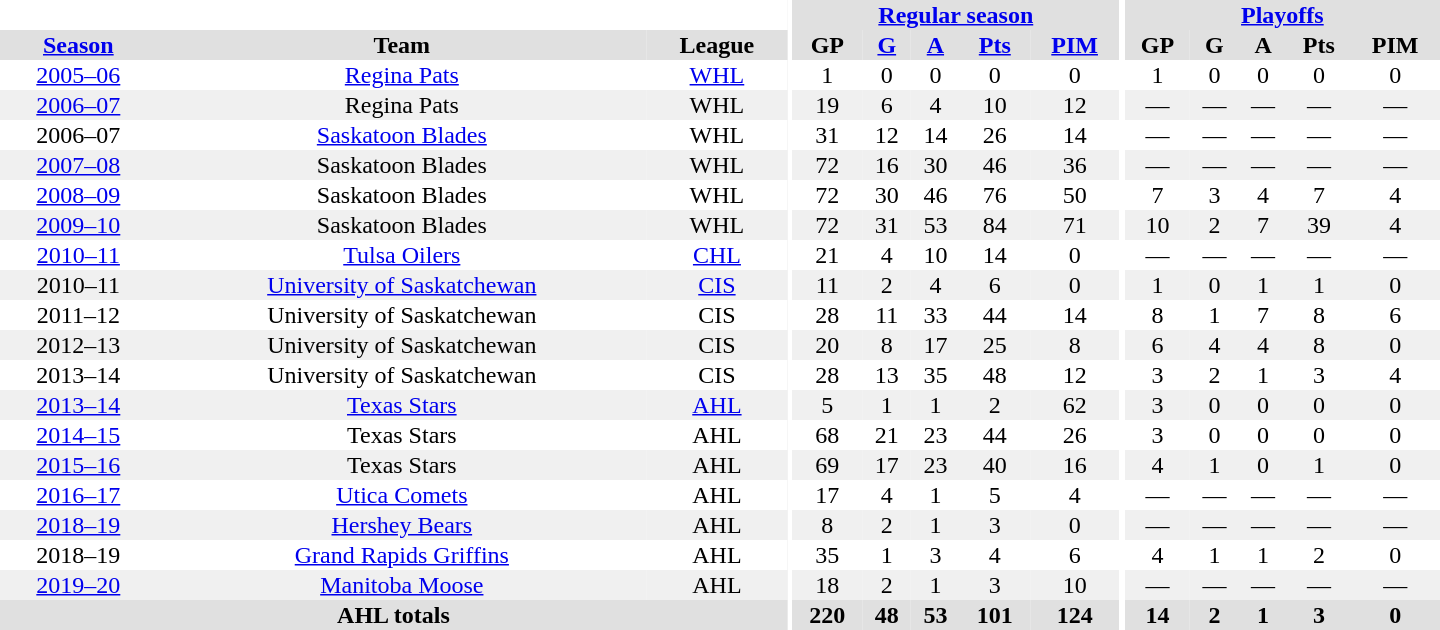<table border="0" cellpadding="1" cellspacing="0" style="text-align:center; width:60em">
<tr bgcolor="#e0e0e0">
<th colspan="3" bgcolor="#ffffff"></th>
<th rowspan="98" bgcolor="#ffffff"></th>
<th colspan="5"><a href='#'>Regular season</a></th>
<th rowspan="98" bgcolor="#ffffff"></th>
<th colspan="5"><a href='#'>Playoffs</a></th>
</tr>
<tr bgcolor="#e0e0e0">
<th><a href='#'>Season</a></th>
<th>Team</th>
<th>League</th>
<th>GP</th>
<th><a href='#'>G</a></th>
<th><a href='#'>A</a></th>
<th><a href='#'>Pts</a></th>
<th><a href='#'>PIM</a></th>
<th>GP</th>
<th>G</th>
<th>A</th>
<th>Pts</th>
<th>PIM</th>
</tr>
<tr>
<td><a href='#'>2005–06</a></td>
<td><a href='#'>Regina Pats</a></td>
<td><a href='#'>WHL</a></td>
<td>1</td>
<td>0</td>
<td>0</td>
<td>0</td>
<td>0</td>
<td>1</td>
<td>0</td>
<td>0</td>
<td>0</td>
<td>0</td>
</tr>
<tr bgcolor="#f0f0f0">
<td><a href='#'>2006–07</a></td>
<td>Regina Pats</td>
<td>WHL</td>
<td>19</td>
<td>6</td>
<td>4</td>
<td>10</td>
<td>12</td>
<td>—</td>
<td>—</td>
<td>—</td>
<td>—</td>
<td>—</td>
</tr>
<tr>
<td>2006–07</td>
<td><a href='#'>Saskatoon Blades</a></td>
<td>WHL</td>
<td>31</td>
<td>12</td>
<td>14</td>
<td>26</td>
<td>14</td>
<td>—</td>
<td>—</td>
<td>—</td>
<td>—</td>
<td>—</td>
</tr>
<tr bgcolor="#f0f0f0">
<td><a href='#'>2007–08</a></td>
<td>Saskatoon Blades</td>
<td>WHL</td>
<td>72</td>
<td>16</td>
<td>30</td>
<td>46</td>
<td>36</td>
<td>—</td>
<td>—</td>
<td>—</td>
<td>—</td>
<td>—</td>
</tr>
<tr>
<td><a href='#'>2008–09</a></td>
<td>Saskatoon Blades</td>
<td>WHL</td>
<td>72</td>
<td>30</td>
<td>46</td>
<td>76</td>
<td>50</td>
<td>7</td>
<td>3</td>
<td>4</td>
<td>7</td>
<td>4</td>
</tr>
<tr>
</tr>
<tr bgcolor="#f0f0f0">
<td><a href='#'>2009–10</a></td>
<td>Saskatoon Blades</td>
<td>WHL</td>
<td>72</td>
<td>31</td>
<td>53</td>
<td>84</td>
<td>71</td>
<td>10</td>
<td>2</td>
<td>7</td>
<td>39</td>
<td>4</td>
</tr>
<tr>
<td><a href='#'>2010–11</a></td>
<td><a href='#'>Tulsa Oilers</a></td>
<td><a href='#'>CHL</a></td>
<td>21</td>
<td>4</td>
<td>10</td>
<td>14</td>
<td>0</td>
<td>—</td>
<td>—</td>
<td>—</td>
<td>—</td>
<td>—</td>
</tr>
<tr>
</tr>
<tr bgcolor="#f0f0f0">
<td>2010–11</td>
<td><a href='#'>University of Saskatchewan</a></td>
<td><a href='#'>CIS</a></td>
<td>11</td>
<td>2</td>
<td>4</td>
<td>6</td>
<td>0</td>
<td>1</td>
<td>0</td>
<td>1</td>
<td>1</td>
<td>0</td>
</tr>
<tr>
<td>2011–12</td>
<td>University of Saskatchewan</td>
<td>CIS</td>
<td>28</td>
<td>11</td>
<td>33</td>
<td>44</td>
<td>14</td>
<td>8</td>
<td>1</td>
<td>7</td>
<td>8</td>
<td>6</td>
</tr>
<tr>
</tr>
<tr bgcolor="#f0f0f0">
<td>2012–13</td>
<td>University of Saskatchewan</td>
<td>CIS</td>
<td>20</td>
<td>8</td>
<td>17</td>
<td>25</td>
<td>8</td>
<td>6</td>
<td>4</td>
<td>4</td>
<td>8</td>
<td>0</td>
</tr>
<tr>
<td>2013–14</td>
<td>University of Saskatchewan</td>
<td>CIS</td>
<td>28</td>
<td>13</td>
<td>35</td>
<td>48</td>
<td>12</td>
<td>3</td>
<td>2</td>
<td>1</td>
<td>3</td>
<td>4</td>
</tr>
<tr>
</tr>
<tr bgcolor="#f0f0f0">
<td><a href='#'>2013–14</a></td>
<td><a href='#'>Texas Stars</a></td>
<td><a href='#'>AHL</a></td>
<td>5</td>
<td>1</td>
<td>1</td>
<td>2</td>
<td>62</td>
<td>3</td>
<td>0</td>
<td>0</td>
<td>0</td>
<td>0</td>
</tr>
<tr>
<td><a href='#'>2014–15</a></td>
<td>Texas Stars</td>
<td>AHL</td>
<td>68</td>
<td>21</td>
<td>23</td>
<td>44</td>
<td>26</td>
<td>3</td>
<td>0</td>
<td>0</td>
<td>0</td>
<td>0</td>
</tr>
<tr>
</tr>
<tr bgcolor="#f0f0f0">
<td><a href='#'>2015–16</a></td>
<td>Texas Stars</td>
<td>AHL</td>
<td>69</td>
<td>17</td>
<td>23</td>
<td>40</td>
<td>16</td>
<td>4</td>
<td>1</td>
<td>0</td>
<td>1</td>
<td>0</td>
</tr>
<tr>
<td><a href='#'>2016–17</a></td>
<td><a href='#'>Utica Comets</a></td>
<td>AHL</td>
<td>17</td>
<td>4</td>
<td>1</td>
<td>5</td>
<td>4</td>
<td>—</td>
<td>—</td>
<td>—</td>
<td>—</td>
<td>—</td>
</tr>
<tr bgcolor="#f0f0f0">
<td><a href='#'>2018–19</a></td>
<td><a href='#'>Hershey Bears</a></td>
<td>AHL</td>
<td>8</td>
<td>2</td>
<td>1</td>
<td>3</td>
<td>0</td>
<td>—</td>
<td>—</td>
<td>—</td>
<td>—</td>
<td>—</td>
</tr>
<tr>
<td>2018–19</td>
<td><a href='#'>Grand Rapids Griffins</a></td>
<td>AHL</td>
<td>35</td>
<td>1</td>
<td>3</td>
<td>4</td>
<td>6</td>
<td>4</td>
<td>1</td>
<td>1</td>
<td>2</td>
<td>0</td>
</tr>
<tr bgcolor="#f0f0f0">
<td><a href='#'>2019–20</a></td>
<td><a href='#'>Manitoba Moose</a></td>
<td>AHL</td>
<td>18</td>
<td>2</td>
<td>1</td>
<td>3</td>
<td>10</td>
<td>—</td>
<td>—</td>
<td>—</td>
<td>—</td>
<td>—</td>
</tr>
<tr bgcolor="#e0e0e0">
<th colspan="3">AHL totals</th>
<th>220</th>
<th>48</th>
<th>53</th>
<th>101</th>
<th>124</th>
<th>14</th>
<th>2</th>
<th>1</th>
<th>3</th>
<th>0</th>
</tr>
</table>
